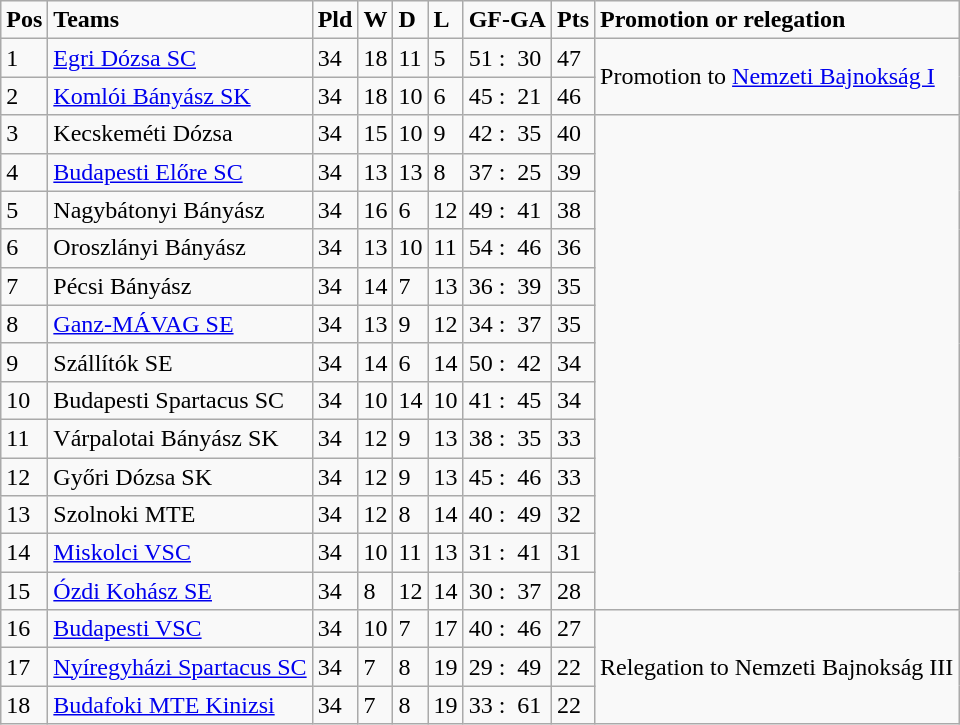<table class="wikitable">
<tr>
<td><strong>Pos</strong></td>
<td><strong>Teams</strong></td>
<td><strong>Pld</strong></td>
<td><strong>W</strong></td>
<td><strong>D</strong></td>
<td><strong>L</strong></td>
<td><strong>GF-GA</strong></td>
<td><strong>Pts</strong></td>
<td><strong>Promotion or relegation</strong></td>
</tr>
<tr>
<td>1</td>
<td><a href='#'>Egri Dózsa SC</a></td>
<td>34</td>
<td>18</td>
<td>11</td>
<td>5</td>
<td>51 :  30</td>
<td>47</td>
<td rowspan="2">Promotion to <a href='#'>Nemzeti Bajnokság I</a></td>
</tr>
<tr>
<td>2</td>
<td><a href='#'>Komlói Bányász SK</a></td>
<td>34</td>
<td>18</td>
<td>10</td>
<td>6</td>
<td>45 :  21</td>
<td>46</td>
</tr>
<tr>
<td>3</td>
<td>Kecskeméti Dózsa</td>
<td>34</td>
<td>15</td>
<td>10</td>
<td>9</td>
<td>42 :  35</td>
<td>40</td>
<td rowspan="13"></td>
</tr>
<tr>
<td>4</td>
<td><a href='#'>Budapesti Előre SC</a></td>
<td>34</td>
<td>13</td>
<td>13</td>
<td>8</td>
<td>37 :  25</td>
<td>39</td>
</tr>
<tr>
<td>5</td>
<td>Nagybátonyi Bányász</td>
<td>34</td>
<td>16</td>
<td>6</td>
<td>12</td>
<td>49 :  41</td>
<td>38</td>
</tr>
<tr>
<td>6</td>
<td>Oroszlányi Bányász</td>
<td>34</td>
<td>13</td>
<td>10</td>
<td>11</td>
<td>54 :  46</td>
<td>36</td>
</tr>
<tr>
<td>7</td>
<td>Pécsi Bányász</td>
<td>34</td>
<td>14</td>
<td>7</td>
<td>13</td>
<td>36 :  39</td>
<td>35</td>
</tr>
<tr>
<td>8</td>
<td><a href='#'>Ganz-MÁVAG SE</a></td>
<td>34</td>
<td>13</td>
<td>9</td>
<td>12</td>
<td>34 :  37</td>
<td>35</td>
</tr>
<tr>
<td>9</td>
<td>Szállítók SE</td>
<td>34</td>
<td>14</td>
<td>6</td>
<td>14</td>
<td>50 :  42</td>
<td>34</td>
</tr>
<tr>
<td>10</td>
<td>Budapesti Spartacus SC</td>
<td>34</td>
<td>10</td>
<td>14</td>
<td>10</td>
<td>41 :  45</td>
<td>34</td>
</tr>
<tr>
<td>11</td>
<td>Várpalotai Bányász SK</td>
<td>34</td>
<td>12</td>
<td>9</td>
<td>13</td>
<td>38 :  35</td>
<td>33</td>
</tr>
<tr>
<td>12</td>
<td>Győri Dózsa SK</td>
<td>34</td>
<td>12</td>
<td>9</td>
<td>13</td>
<td>45 :  46</td>
<td>33</td>
</tr>
<tr>
<td>13</td>
<td>Szolnoki MTE</td>
<td>34</td>
<td>12</td>
<td>8</td>
<td>14</td>
<td>40 :  49</td>
<td>32</td>
</tr>
<tr>
<td>14</td>
<td><a href='#'>Miskolci VSC</a></td>
<td>34</td>
<td>10</td>
<td>11</td>
<td>13</td>
<td>31 :  41</td>
<td>31</td>
</tr>
<tr>
<td>15</td>
<td><a href='#'>Ózdi Kohász SE</a></td>
<td>34</td>
<td>8</td>
<td>12</td>
<td>14</td>
<td>30 :  37</td>
<td>28</td>
</tr>
<tr>
<td>16</td>
<td><a href='#'>Budapesti VSC</a></td>
<td>34</td>
<td>10</td>
<td>7</td>
<td>17</td>
<td>40 :  46</td>
<td>27</td>
<td rowspan="3">Relegation to Nemzeti Bajnokság III</td>
</tr>
<tr>
<td>17</td>
<td><a href='#'>Nyíregyházi Spartacus SC</a></td>
<td>34</td>
<td>7</td>
<td>8</td>
<td>19</td>
<td>29 :  49</td>
<td>22</td>
</tr>
<tr>
<td>18</td>
<td><a href='#'>Budafoki MTE Kinizsi</a></td>
<td>34</td>
<td>7</td>
<td>8</td>
<td>19</td>
<td>33 :  61</td>
<td>22</td>
</tr>
</table>
